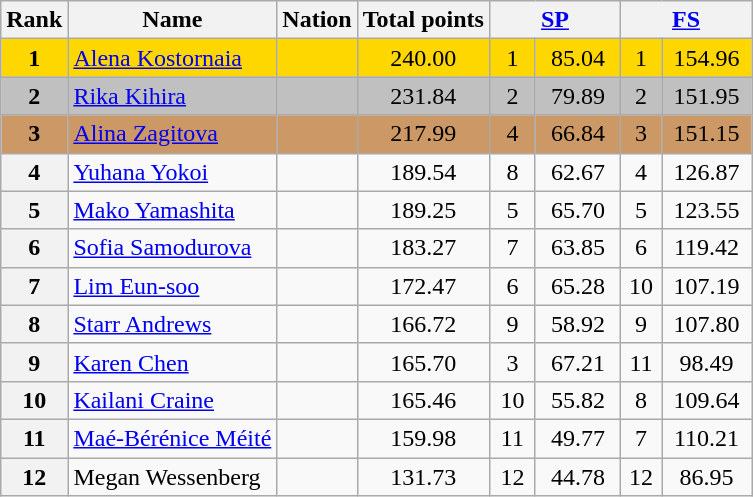<table class="wikitable sortable">
<tr>
<th>Rank</th>
<th>Name</th>
<th>Nation</th>
<th>Total points</th>
<th colspan="2" width="80px"><a href='#'>SP</a></th>
<th colspan="2" width="80px"><a href='#'>FS</a></th>
</tr>
<tr bgcolor="gold">
<td align="center"><strong>1</strong></td>
<td><a href='#'>Alena Kostornaia</a></td>
<td></td>
<td align="center">240.00</td>
<td align="center">1</td>
<td align="center">85.04</td>
<td align="center">1</td>
<td align="center">154.96</td>
</tr>
<tr bgcolor="silver">
<td align="center"><strong>2</strong></td>
<td><a href='#'>Rika Kihira</a></td>
<td></td>
<td align="center">231.84</td>
<td align="center">2</td>
<td align="center">79.89</td>
<td align="center">2</td>
<td align="center">151.95</td>
</tr>
<tr bgcolor="cc9966">
<td align="center"><strong>3</strong></td>
<td><a href='#'>Alina Zagitova</a></td>
<td></td>
<td align="center">217.99</td>
<td align="center">4</td>
<td align="center">66.84</td>
<td align="center">3</td>
<td align="center">151.15</td>
</tr>
<tr>
<th>4</th>
<td><a href='#'>Yuhana Yokoi</a></td>
<td></td>
<td align="center">189.54</td>
<td align="center">8</td>
<td align="center">62.67</td>
<td align="center">4</td>
<td align="center">126.87</td>
</tr>
<tr>
<th>5</th>
<td><a href='#'>Mako Yamashita</a></td>
<td></td>
<td align="center">189.25</td>
<td align="center">5</td>
<td align="center">65.70</td>
<td align="center">5</td>
<td align="center">123.55</td>
</tr>
<tr>
<th>6</th>
<td><a href='#'>Sofia Samodurova</a></td>
<td></td>
<td align="center">183.27</td>
<td align="center">7</td>
<td align="center">63.85</td>
<td align="center">6</td>
<td align="center">119.42</td>
</tr>
<tr>
<th>7</th>
<td><a href='#'>Lim Eun-soo</a></td>
<td></td>
<td align="center">172.47</td>
<td align="center">6</td>
<td align="center">65.28</td>
<td align="center">10</td>
<td align="center">107.19</td>
</tr>
<tr>
<th>8</th>
<td><a href='#'>Starr Andrews</a></td>
<td></td>
<td align="center">166.72</td>
<td align="center">9</td>
<td align="center">58.92</td>
<td align="center">9</td>
<td align="center">107.80</td>
</tr>
<tr>
<th>9</th>
<td><a href='#'>Karen Chen</a></td>
<td></td>
<td align="center">165.70</td>
<td align="center">3</td>
<td align="center">67.21</td>
<td align="center">11</td>
<td align="center">98.49</td>
</tr>
<tr>
<th>10</th>
<td><a href='#'>Kailani Craine</a></td>
<td></td>
<td align="center">165.46</td>
<td align="center">10</td>
<td align="center">55.82</td>
<td align="center">8</td>
<td align="center">109.64</td>
</tr>
<tr>
<th>11</th>
<td><a href='#'>Maé-Bérénice Méité</a></td>
<td></td>
<td align="center">159.98</td>
<td align="center">11</td>
<td align="center">49.77</td>
<td align="center">7</td>
<td align="center">110.21</td>
</tr>
<tr>
<th>12</th>
<td>Megan Wessenberg</td>
<td></td>
<td align="center">131.73</td>
<td align="center">12</td>
<td align="center">44.78</td>
<td align="center">12</td>
<td align="center">86.95</td>
</tr>
</table>
